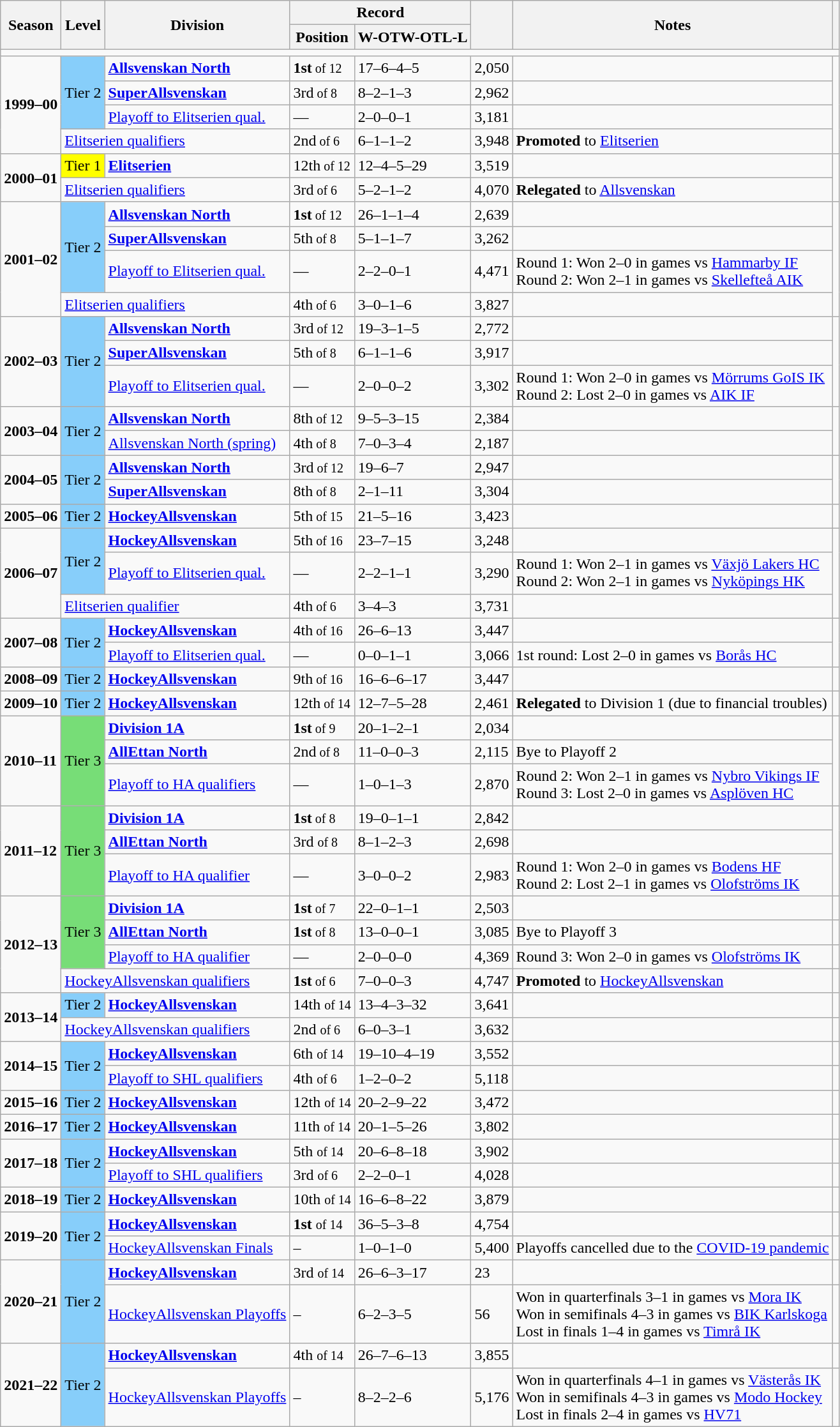<table class="wikitable">
<tr>
<th rowspan="2">Season</th>
<th rowspan="2">Level</th>
<th rowspan="2">Division</th>
<th colspan="2">Record</th>
<th rowspan=2></th>
<th rowspan="2">Notes</th>
<th rowspan="2"></th>
</tr>
<tr>
<th>Position</th>
<th>W-OTW-OTL-L</th>
</tr>
<tr>
<td colspan=8></td>
</tr>
<tr>
<td rowspan=4><strong>1999–00</strong></td>
<td rowspan=3 style="background:#87CEFA;">Tier 2</td>
<td><strong><a href='#'>Allsvenskan North</a></strong></td>
<td><strong>1st</strong><small> of 12</small></td>
<td>17–6–4–5</td>
<td>2,050</td>
<td></td>
<td rowspan=4></td>
</tr>
<tr>
<td><strong><a href='#'>SuperAllsvenskan</a></strong></td>
<td>3rd<small> of 8</small></td>
<td>8–2–1–3</td>
<td>2,962</td>
<td></td>
</tr>
<tr>
<td><a href='#'>Playoff to Elitserien qual.</a></td>
<td>—</td>
<td>2–0–0–1</td>
<td>3,181</td>
<td></td>
</tr>
<tr>
<td colspan=2><a href='#'>Elitserien qualifiers</a></td>
<td>2nd<small> of 6</small></td>
<td>6–1–1–2</td>
<td>3,948</td>
<td> <strong>Promoted</strong> to <a href='#'>Elitserien</a></td>
</tr>
<tr>
<td rowspan=2><strong>2000–01</strong></td>
<td style="background:#FFFF00;">Tier 1</td>
<td><strong><a href='#'>Elitserien</a></strong></td>
<td>12th<small> of 12</small></td>
<td>12–4–5–29</td>
<td>3,519</td>
<td></td>
<td rowspan=2></td>
</tr>
<tr>
<td colspan=2><a href='#'>Elitserien qualifiers</a></td>
<td>3rd<small> of 6</small></td>
<td>5–2–1–2</td>
<td>4,070</td>
<td> <strong>Relegated</strong> to <a href='#'>Allsvenskan</a></td>
</tr>
<tr>
<td rowspan=4><strong>2001–02</strong></td>
<td rowspan=3 style="background:#87CEFA;">Tier 2</td>
<td><strong><a href='#'>Allsvenskan North</a></strong></td>
<td><strong>1st</strong><small> of 12</small></td>
<td>26–1–1–4</td>
<td>2,639</td>
<td></td>
<td rowspan=4></td>
</tr>
<tr>
<td><strong><a href='#'>SuperAllsvenskan</a></strong></td>
<td>5th<small> of 8</small></td>
<td>5–1–1–7</td>
<td>3,262</td>
<td></td>
</tr>
<tr>
<td><a href='#'>Playoff to Elitserien qual.</a></td>
<td>—</td>
<td>2–2–0–1</td>
<td>4,471</td>
<td>Round 1: Won 2–0 in games vs <a href='#'>Hammarby IF</a><br>Round 2: Won 2–1 in games vs <a href='#'>Skellefteå AIK</a></td>
</tr>
<tr>
<td colspan=2><a href='#'>Elitserien qualifiers</a></td>
<td>4th<small> of 6</small></td>
<td>3–0–1–6</td>
<td>3,827</td>
<td></td>
</tr>
<tr>
<td rowspan=3><strong>2002–03</strong></td>
<td rowspan=3 style="background:#87CEFA;">Tier 2</td>
<td><strong><a href='#'>Allsvenskan North</a></strong></td>
<td>3rd<small> of 12</small></td>
<td>19–3–1–5</td>
<td>2,772</td>
<td></td>
<td rowspan=3></td>
</tr>
<tr>
<td><strong><a href='#'>SuperAllsvenskan</a></strong></td>
<td>5th<small> of 8</small></td>
<td>6–1–1–6</td>
<td>3,917</td>
<td></td>
</tr>
<tr>
<td><a href='#'>Playoff to Elitserien qual.</a></td>
<td>—</td>
<td>2–0–0–2</td>
<td>3,302</td>
<td>Round 1: Won 2–0 in games vs <a href='#'>Mörrums GoIS IK</a><br>Round 2: Lost 2–0 in games vs <a href='#'>AIK IF</a></td>
</tr>
<tr>
<td rowspan=2><strong>2003–04</strong></td>
<td rowspan=2 style="background:#87CEFA;">Tier 2</td>
<td><strong><a href='#'>Allsvenskan North</a></strong></td>
<td>8th<small> of 12</small></td>
<td>9–5–3–15</td>
<td>2,384</td>
<td></td>
<td rowspan=2></td>
</tr>
<tr>
<td><a href='#'>Allsvenskan North (spring)</a></td>
<td>4th<small> of 8</small></td>
<td>7–0–3–4</td>
<td>2,187</td>
<td></td>
</tr>
<tr>
<td rowspan=2><strong>2004–05</strong></td>
<td rowspan=2 style="background:#87CEFA;">Tier 2</td>
<td><strong><a href='#'>Allsvenskan North</a></strong></td>
<td>3rd<small> of 12</small></td>
<td>19–6–7</td>
<td>2,947</td>
<td></td>
<td rowspan=2></td>
</tr>
<tr>
<td><strong><a href='#'>SuperAllsvenskan</a></strong></td>
<td>8th<small> of 8</small></td>
<td>2–1–11</td>
<td>3,304</td>
<td></td>
</tr>
<tr>
<td><strong>2005–06</strong></td>
<td style="background:#87CEFA;">Tier 2</td>
<td><strong><a href='#'>HockeyAllsvenskan</a></strong></td>
<td>5th<small> of 15</small></td>
<td>21–5–16</td>
<td>3,423</td>
<td></td>
<td></td>
</tr>
<tr>
<td rowspan=3><strong>2006–07</strong></td>
<td rowspan=2 style="background:#87CEFA;">Tier 2</td>
<td><strong><a href='#'>HockeyAllsvenskan</a></strong></td>
<td>5th<small> of 16</small></td>
<td>23–7–15</td>
<td>3,248</td>
<td></td>
<td rowspan=3></td>
</tr>
<tr>
<td><a href='#'>Playoff to Elitserien qual.</a></td>
<td>—</td>
<td>2–2–1–1</td>
<td>3,290</td>
<td>Round 1: Won 2–1 in games vs <a href='#'>Växjö Lakers HC</a><br>Round 2: Won 2–1 in games vs <a href='#'>Nyköpings HK</a></td>
</tr>
<tr>
<td colspan=2><a href='#'>Elitserien qualifier</a></td>
<td>4th<small> of 6</small></td>
<td>3–4–3</td>
<td>3,731</td>
<td></td>
</tr>
<tr>
<td rowspan=2><strong>2007–08</strong></td>
<td rowspan=2 style="background:#87CEFA;">Tier 2</td>
<td><strong><a href='#'>HockeyAllsvenskan</a></strong></td>
<td>4th<small> of 16</small></td>
<td>26–6–13</td>
<td>3,447</td>
<td></td>
<td rowspan=2></td>
</tr>
<tr>
<td><a href='#'>Playoff to Elitserien qual.</a></td>
<td>—</td>
<td>0–0–1–1</td>
<td>3,066</td>
<td>1st round: Lost 2–0 in games vs <a href='#'>Borås HC</a></td>
</tr>
<tr>
<td><strong>2008–09</strong></td>
<td style="background:#87CEFA;">Tier 2</td>
<td><strong><a href='#'>HockeyAllsvenskan</a></strong></td>
<td>9th<small> of 16</small></td>
<td>16–6–6–17</td>
<td>3,447</td>
<td></td>
<td></td>
</tr>
<tr>
<td><strong>2009–10</strong></td>
<td style="background:#87CEFA;">Tier 2</td>
<td><strong><a href='#'>HockeyAllsvenskan</a></strong></td>
<td>12th<small> of 14</small></td>
<td>12–7–5–28</td>
<td>2,461</td>
<td> <strong>Relegated</strong> to Division 1 (due to financial troubles)</td>
<td></td>
</tr>
<tr>
<td rowspan=3><strong>2010–11</strong></td>
<td rowspan=3 style="background:#77DD77;">Tier 3</td>
<td><strong><a href='#'>Division 1A</a></strong></td>
<td><strong>1st</strong><small> of 9</small></td>
<td>20–1–2–1</td>
<td>2,034</td>
<td></td>
<td rowspan=3></td>
</tr>
<tr>
<td><strong><a href='#'>AllEttan North</a></strong></td>
<td>2nd<small> of 8</small></td>
<td>11–0–0–3</td>
<td>2,115</td>
<td>Bye to Playoff 2</td>
</tr>
<tr>
<td><a href='#'>Playoff to HA qualifiers</a></td>
<td>—</td>
<td>1–0–1–3</td>
<td>2,870</td>
<td>Round 2: Won 2–1 in games vs <a href='#'>Nybro Vikings IF</a><br>Round 3: Lost 2–0 in games vs <a href='#'>Asplöven HC</a></td>
</tr>
<tr>
<td rowspan=3><strong>2011–12</strong></td>
<td rowspan=3 style="background:#77DD77;">Tier 3</td>
<td><strong><a href='#'>Division 1A</a></strong></td>
<td><strong>1st</strong><small> of 8</small></td>
<td>19–0–1–1</td>
<td>2,842</td>
<td></td>
<td rowspan=3></td>
</tr>
<tr>
<td><strong><a href='#'>AllEttan North</a></strong></td>
<td>3rd <small> of 8</small></td>
<td>8–1–2–3</td>
<td>2,698</td>
<td></td>
</tr>
<tr>
<td><a href='#'>Playoff to HA qualifier</a></td>
<td>—</td>
<td>3–0–0–2</td>
<td>2,983</td>
<td>Round 1: Won 2–0 in games vs <a href='#'>Bodens HF</a><br>Round 2: Lost 2–1 in games vs <a href='#'>Olofströms IK</a></td>
</tr>
<tr>
<td rowspan=4><strong>2012–13</strong></td>
<td rowspan=3 style="background:#77DD77;">Tier 3</td>
<td><strong><a href='#'>Division 1A</a></strong></td>
<td><strong>1st</strong><small> of 7</small></td>
<td>22–0–1–1</td>
<td>2,503</td>
<td></td>
<td></td>
</tr>
<tr>
<td><strong><a href='#'>AllEttan North</a></strong></td>
<td><strong>1st</strong><small> of 8</small></td>
<td>13–0–0–1</td>
<td>3,085</td>
<td>Bye to Playoff 3</td>
<td></td>
</tr>
<tr>
<td><a href='#'>Playoff to HA qualifier</a></td>
<td>—</td>
<td>2–0–0–0</td>
<td>4,369</td>
<td>Round 3: Won 2–0 in games vs <a href='#'>Olofströms IK</a></td>
<td></td>
</tr>
<tr>
<td colspan=2><a href='#'>HockeyAllsvenskan qualifiers</a></td>
<td><strong>1st</strong><small> of 6</small></td>
<td>7–0–0–3</td>
<td>4,747</td>
<td> <strong>Promoted</strong> to <a href='#'>HockeyAllsvenskan</a></td>
<td></td>
</tr>
<tr>
<td rowspan=2><strong>2013–14</strong></td>
<td style="background:#87CEFA;">Tier 2</td>
<td><strong><a href='#'>HockeyAllsvenskan</a></strong></td>
<td>14th <small>of 14</small></td>
<td>13–4–3–32</td>
<td>3,641</td>
<td></td>
<td></td>
</tr>
<tr>
<td colspan=2><a href='#'>HockeyAllsvenskan qualifiers</a></td>
<td>2nd <small>of 6</small></td>
<td>6–0–3–1</td>
<td>3,632</td>
<td></td>
<td></td>
</tr>
<tr>
<td rowspan=2><strong>2014–15</strong></td>
<td rowspan=2 style="background:#87CEFA;">Tier 2</td>
<td><strong><a href='#'>HockeyAllsvenskan</a></strong></td>
<td>6th <small>of 14</small></td>
<td>19–10–4–19</td>
<td>3,552</td>
<td></td>
<td></td>
</tr>
<tr>
<td><a href='#'>Playoff to SHL qualifiers</a></td>
<td>4th <small>of 6</small></td>
<td>1–2–0–2</td>
<td>5,118</td>
<td></td>
<td></td>
</tr>
<tr>
<td rowspan=1><strong>2015–16</strong></td>
<td rowspan=1 style="background:#87CEFA;">Tier 2</td>
<td><strong><a href='#'>HockeyAllsvenskan</a></strong></td>
<td>12th <small>of 14</small></td>
<td>20–2–9–22</td>
<td>3,472</td>
<td></td>
<td></td>
</tr>
<tr>
<td rowspan=1><strong>2016–17</strong></td>
<td rowspan=1 style="background:#87CEFA;">Tier 2</td>
<td><strong><a href='#'>HockeyAllsvenskan</a></strong></td>
<td>11th <small>of 14</small></td>
<td>20–1–5–26</td>
<td>3,802</td>
<td></td>
<td></td>
</tr>
<tr>
<td rowspan=2><strong>2017–18</strong></td>
<td rowspan=2 style="background:#87CEFA;">Tier 2</td>
<td><strong><a href='#'>HockeyAllsvenskan</a></strong></td>
<td>5th <small>of 14</small></td>
<td>20–6–8–18</td>
<td>3,902</td>
<td></td>
<td></td>
</tr>
<tr>
<td><a href='#'>Playoff to SHL qualifiers</a></td>
<td>3rd <small>of 6</small></td>
<td>2–2–0–1</td>
<td>4,028</td>
<td></td>
<td></td>
</tr>
<tr>
<td rowspan=1><strong>2018–19</strong></td>
<td rowspan=1 style="background:#87CEFA;">Tier 2</td>
<td><strong><a href='#'>HockeyAllsvenskan</a></strong></td>
<td>10th <small>of 14</small></td>
<td>16–6–8–22</td>
<td>3,879</td>
<td></td>
<td></td>
</tr>
<tr>
<td rowspan=2><strong>2019–20</strong></td>
<td rowspan=2 style="background:#87CEFA;">Tier 2</td>
<td><strong><a href='#'>HockeyAllsvenskan</a></strong></td>
<td><strong>1st</strong> <small>of 14</small></td>
<td>36–5–3–8</td>
<td>4,754</td>
<td></td>
<td></td>
</tr>
<tr>
<td><a href='#'>HockeyAllsvenskan Finals</a></td>
<td>–</td>
<td>1–0–1–0</td>
<td>5,400</td>
<td>Playoffs cancelled due to the <a href='#'>COVID-19 pandemic</a></td>
<td></td>
</tr>
<tr>
<td rowspan=2><strong>2020–21</strong></td>
<td rowspan=2 style="background:#87CEFA;">Tier 2</td>
<td><strong><a href='#'>HockeyAllsvenskan</a></strong></td>
<td>3rd <small>of 14</small></td>
<td>26–6–3–17</td>
<td>23</td>
<td></td>
<td></td>
</tr>
<tr>
<td><a href='#'>HockeyAllsvenskan Playoffs</a></td>
<td>–</td>
<td>6–2–3–5</td>
<td>56</td>
<td>Won in quarterfinals 3–1 in games vs <a href='#'>Mora IK</a><br>Won in semifinals 4–3 in games vs <a href='#'>BIK Karlskoga</a><br>Lost in finals 1–4 in games vs <a href='#'>Timrå IK</a></td>
<td></td>
</tr>
<tr>
<td rowspan=2><strong>2021–22</strong></td>
<td rowspan=2 style="background:#87CEFA;">Tier 2</td>
<td><strong><a href='#'>HockeyAllsvenskan</a></strong></td>
<td>4th <small>of 14</small></td>
<td>26–7–6–13</td>
<td>3,855</td>
<td></td>
<td></td>
</tr>
<tr>
<td><a href='#'>HockeyAllsvenskan Playoffs</a></td>
<td>–</td>
<td>8–2–2–6</td>
<td>5,176</td>
<td>Won in quarterfinals 4–1 in games vs <a href='#'>Västerås IK</a><br>Won in semifinals 4–3 in games vs <a href='#'>Modo Hockey</a><br>Lost in finals 2–4 in games vs <a href='#'>HV71</a></td>
<td></td>
</tr>
</table>
